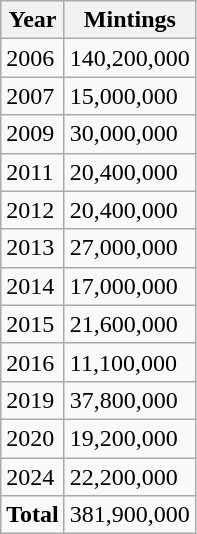<table class="wikitable">
<tr>
<th>Year</th>
<th>Mintings</th>
</tr>
<tr>
<td>2006</td>
<td>140,200,000</td>
</tr>
<tr>
<td>2007</td>
<td>15,000,000</td>
</tr>
<tr>
<td>2009</td>
<td>30,000,000</td>
</tr>
<tr>
<td>2011</td>
<td>20,400,000</td>
</tr>
<tr>
<td>2012</td>
<td>20,400,000</td>
</tr>
<tr>
<td>2013</td>
<td>27,000,000</td>
</tr>
<tr>
<td>2014</td>
<td>17,000,000</td>
</tr>
<tr>
<td>2015</td>
<td>21,600,000</td>
</tr>
<tr>
<td>2016</td>
<td>11,100,000</td>
</tr>
<tr>
<td>2019</td>
<td>37,800,000</td>
</tr>
<tr>
<td>2020</td>
<td>19,200,000</td>
</tr>
<tr>
<td>2024</td>
<td>22,200,000</td>
</tr>
<tr>
<td><strong>Total</strong></td>
<td>381,900,000</td>
</tr>
</table>
